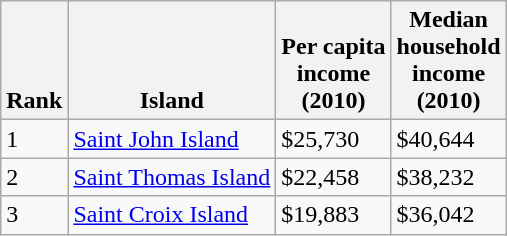<table class="wikitable sortable">
<tr valign=bottom>
<th>Rank</th>
<th>Island</th>
<th>Per capita<br>income<br>(2010)</th>
<th>Median<br>household<br> income<br> (2010)</th>
</tr>
<tr>
<td>1</td>
<td><a href='#'>Saint John Island</a></td>
<td>$25,730</td>
<td>$40,644</td>
</tr>
<tr>
<td>2</td>
<td><a href='#'>Saint Thomas Island</a></td>
<td>$22,458</td>
<td>$38,232</td>
</tr>
<tr>
<td>3</td>
<td><a href='#'>Saint Croix Island</a></td>
<td>$19,883</td>
<td>$36,042</td>
</tr>
</table>
